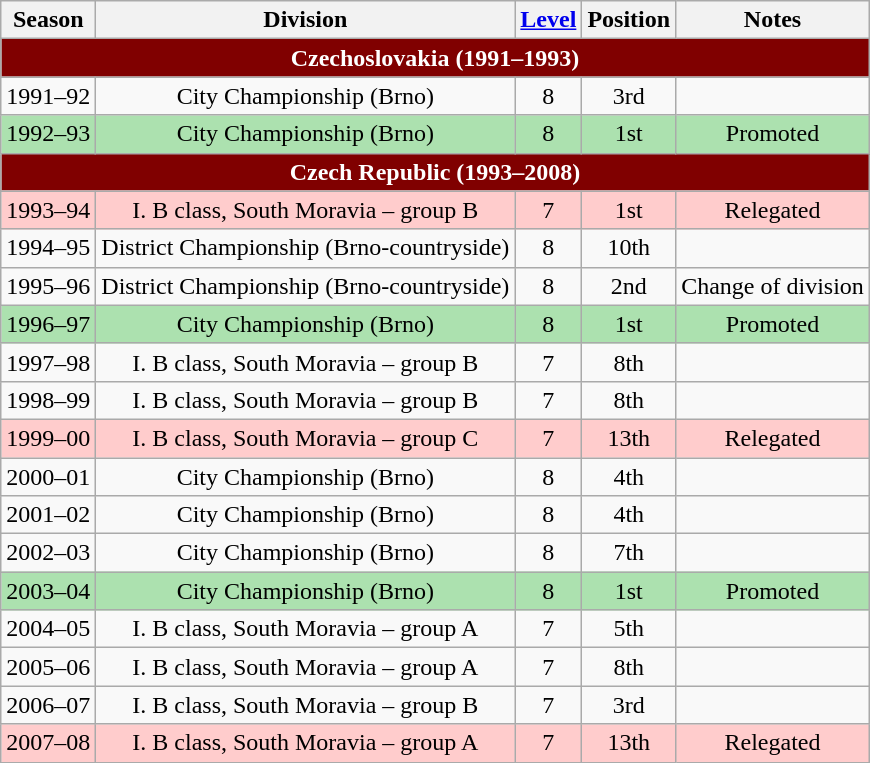<table class="wikitable" style=text-align:center>
<tr>
<th>Season</th>
<th>Division</th>
<th><a href='#'>Level</a></th>
<th>Position</th>
<th>Notes</th>
</tr>
<tr style="background:#800000; font-weight:bold; color:#FFFFFF">
<td colspan="5"><strong>Czechoslovakia (1991–1993)</strong></td>
</tr>
<tr>
<td>1991–92</td>
<td>City Championship (Brno)</td>
<td>8</td>
<td>3rd</td>
<td></td>
</tr>
<tr bgcolor=#ace1af>
<td>1992–93</td>
<td>City Championship (Brno)</td>
<td>8</td>
<td>1st</td>
<td>Promoted</td>
</tr>
<tr style="background:#800000; font-weight:bold; color:#FFFFFF">
<td colspan="5"><strong>Czech Republic (1993–2008)</strong></td>
</tr>
<tr bgcolor=#FFCCCC>
<td>1993–94</td>
<td>I. B class, South Moravia – group B</td>
<td>7</td>
<td>1st</td>
<td>Relegated</td>
</tr>
<tr>
<td>1994–95</td>
<td>District Championship (Brno-countryside)</td>
<td>8</td>
<td>10th</td>
<td></td>
</tr>
<tr>
<td>1995–96</td>
<td>District Championship (Brno-countryside)</td>
<td>8</td>
<td>2nd</td>
<td>Change of division</td>
</tr>
<tr bgcolor=#ace1af>
<td>1996–97</td>
<td>City Championship (Brno)</td>
<td>8</td>
<td>1st</td>
<td>Promoted</td>
</tr>
<tr>
<td>1997–98</td>
<td>I. B class, South Moravia – group B</td>
<td>7</td>
<td>8th</td>
<td></td>
</tr>
<tr>
<td>1998–99</td>
<td>I. B class, South Moravia – group B</td>
<td>7</td>
<td>8th</td>
<td></td>
</tr>
<tr bgcolor=#FFCCCC>
<td>1999–00</td>
<td>I. B class, South Moravia – group C</td>
<td>7</td>
<td>13th</td>
<td>Relegated</td>
</tr>
<tr>
<td>2000–01</td>
<td>City Championship (Brno)</td>
<td>8</td>
<td>4th</td>
<td></td>
</tr>
<tr>
<td>2001–02</td>
<td>City Championship (Brno)</td>
<td>8</td>
<td>4th</td>
<td></td>
</tr>
<tr>
<td>2002–03</td>
<td>City Championship (Brno)</td>
<td>8</td>
<td>7th</td>
<td></td>
</tr>
<tr bgcolor=#ace1af>
<td>2003–04</td>
<td>City Championship (Brno)</td>
<td>8</td>
<td>1st</td>
<td>Promoted</td>
</tr>
<tr>
<td>2004–05</td>
<td>I. B class, South Moravia – group A</td>
<td>7</td>
<td>5th</td>
<td></td>
</tr>
<tr>
<td>2005–06</td>
<td>I. B class, South Moravia – group A</td>
<td>7</td>
<td>8th</td>
<td></td>
</tr>
<tr>
<td>2006–07</td>
<td>I. B class, South Moravia – group B</td>
<td>7</td>
<td>3rd</td>
<td></td>
</tr>
<tr bgcolor=#FFCCCC>
<td>2007–08</td>
<td>I. B class, South Moravia – group A</td>
<td>7</td>
<td>13th</td>
<td>Relegated</td>
</tr>
</table>
